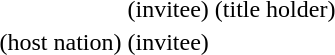<table>
<tr>
<td></td>
<td></td>
<td></td>
</tr>
<tr>
<td></td>
<td></td>
<td></td>
</tr>
<tr>
<td></td>
<td> (invitee)</td>
<td> (title holder)</td>
</tr>
<tr>
<td> (host nation)</td>
<td> (invitee)</td>
<td></td>
</tr>
</table>
